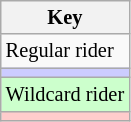<table class="wikitable" style="font-size: 85%;">
<tr>
<th>Key</th>
</tr>
<tr>
<td>Regular rider</td>
</tr>
<tr style="background:#CCCCFF;">
<td></td>
</tr>
<tr style="background:#CCFFCC;">
<td>Wildcard rider</td>
</tr>
<tr style="background:#FFCCCC;">
<td></td>
</tr>
</table>
